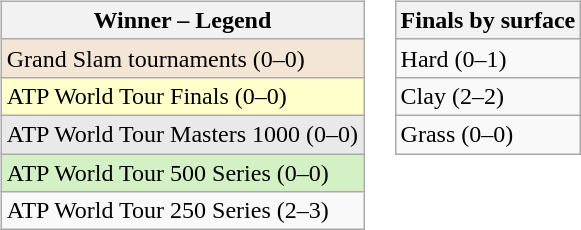<table>
<tr valign=top>
<td><br><table class=wikitable>
<tr>
<th>Winner – Legend</th>
</tr>
<tr bgcolor=#f3e6d7>
<td>Grand Slam tournaments (0–0)</td>
</tr>
<tr bgcolor=ffffcc>
<td>ATP World Tour Finals (0–0)</td>
</tr>
<tr bgcolor=#e9e9e9>
<td>ATP World Tour Masters 1000 (0–0)</td>
</tr>
<tr bgcolor=#d4f1c5>
<td>ATP World Tour 500 Series (0–0)</td>
</tr>
<tr>
<td>ATP World Tour 250 Series (2–3)</td>
</tr>
</table>
</td>
<td><br><table class="sortable wikitable">
<tr>
<th>Finals by surface</th>
</tr>
<tr>
<td>Hard (0–1)</td>
</tr>
<tr>
<td>Clay (2–2)</td>
</tr>
<tr>
<td>Grass (0–0)</td>
</tr>
</table>
</td>
</tr>
</table>
